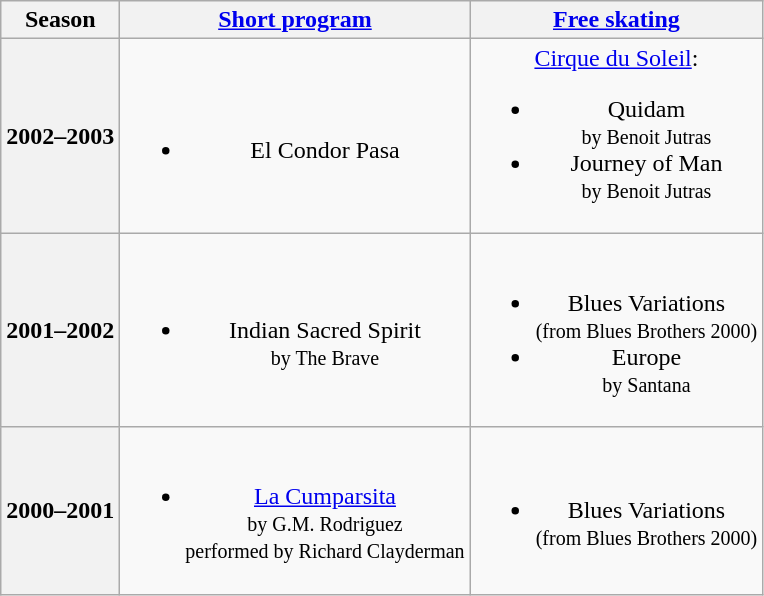<table class=wikitable style=text-align:center>
<tr>
<th>Season</th>
<th><a href='#'>Short program</a></th>
<th><a href='#'>Free skating</a></th>
</tr>
<tr>
<th>2002–2003 <br> </th>
<td><br><ul><li>El Condor Pasa</li></ul></td>
<td><a href='#'>Cirque du Soleil</a>:<br><ul><li>Quidam <br><small> by Benoit Jutras </small></li><li>Journey of Man <br><small> by Benoit Jutras </small></li></ul></td>
</tr>
<tr>
<th>2001–2002 <br> </th>
<td><br><ul><li>Indian Sacred Spirit <br><small> by The Brave </small></li></ul></td>
<td><br><ul><li>Blues Variations <br><small> (from Blues Brothers 2000) </small></li><li>Europe <br><small> by Santana </small></li></ul></td>
</tr>
<tr>
<th>2000–2001 <br> </th>
<td><br><ul><li><a href='#'>La Cumparsita</a> <br><small> by G.M. Rodriguez <br> performed by Richard Clayderman </small></li></ul></td>
<td><br><ul><li>Blues Variations <br><small> (from Blues Brothers 2000) </small></li></ul></td>
</tr>
</table>
